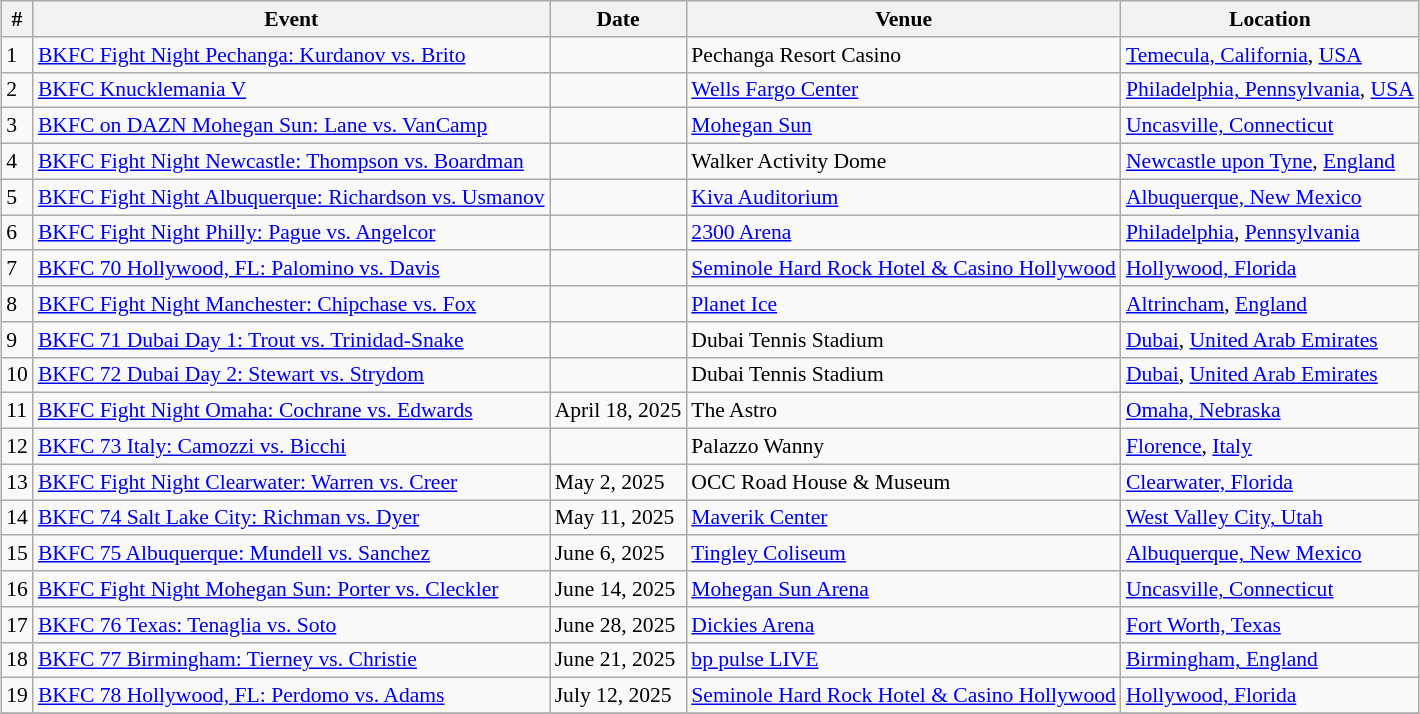<table class="sortable wikitable succession-box" style="margin:1.0em auto; font-size:90%;">
<tr>
<th scope="col">#</th>
<th scope="col">Event</th>
<th scope="col">Date</th>
<th scope="col">Venue</th>
<th scope="col">Location</th>
</tr>
<tr>
<td>1</td>
<td><a href='#'>BKFC Fight Night Pechanga: Kurdanov vs. Brito</a></td>
<td></td>
<td>Pechanga Resort Casino</td>
<td> <a href='#'>Temecula, California</a>, <a href='#'>USA</a></td>
</tr>
<tr>
<td>2</td>
<td><a href='#'>BKFC Knucklemania V</a></td>
<td></td>
<td><a href='#'>Wells Fargo Center</a></td>
<td> <a href='#'>Philadelphia, Pennsylvania</a>, <a href='#'>USA</a></td>
</tr>
<tr>
<td>3</td>
<td><a href='#'>BKFC on DAZN Mohegan Sun: Lane vs. VanCamp</a></td>
<td></td>
<td><a href='#'>Mohegan Sun</a></td>
<td> <a href='#'>Uncasville, Connecticut</a></td>
</tr>
<tr>
<td>4</td>
<td><a href='#'>BKFC Fight Night Newcastle: Thompson vs. Boardman</a></td>
<td></td>
<td>Walker Activity Dome</td>
<td> <a href='#'>Newcastle upon Tyne</a>, <a href='#'>England</a></td>
</tr>
<tr>
<td>5</td>
<td><a href='#'>BKFC Fight Night Albuquerque: Richardson vs. Usmanov</a></td>
<td></td>
<td><a href='#'>Kiva Auditorium</a></td>
<td> <a href='#'>Albuquerque, New Mexico</a></td>
</tr>
<tr>
<td>6</td>
<td><a href='#'>BKFC Fight Night Philly: Pague vs. Angelcor</a></td>
<td></td>
<td><a href='#'>2300 Arena</a></td>
<td> <a href='#'>Philadelphia</a>, <a href='#'>Pennsylvania</a></td>
</tr>
<tr>
<td>7</td>
<td><a href='#'>BKFC 70 Hollywood, FL: Palomino vs. Davis</a></td>
<td></td>
<td><a href='#'>Seminole Hard Rock Hotel & Casino Hollywood</a></td>
<td> <a href='#'>Hollywood, Florida</a></td>
</tr>
<tr>
<td>8</td>
<td><a href='#'>BKFC Fight Night Manchester: Chipchase vs. Fox</a></td>
<td></td>
<td><a href='#'>Planet Ice</a></td>
<td> <a href='#'>Altrincham</a>, <a href='#'>England</a></td>
</tr>
<tr>
<td>9</td>
<td><a href='#'>BKFC 71 Dubai Day 1: Trout vs. Trinidad-Snake</a></td>
<td></td>
<td>Dubai Tennis Stadium</td>
<td> <a href='#'>Dubai</a>, <a href='#'>United Arab Emirates</a></td>
</tr>
<tr>
<td>10</td>
<td><a href='#'>BKFC 72 Dubai Day 2: Stewart vs. Strydom</a></td>
<td></td>
<td>Dubai Tennis Stadium</td>
<td> <a href='#'>Dubai</a>, <a href='#'>United Arab Emirates</a></td>
</tr>
<tr>
<td>11</td>
<td><a href='#'>BKFC Fight Night Omaha: Cochrane vs. Edwards</a></td>
<td>April 18, 2025</td>
<td>The Astro</td>
<td> <a href='#'>Omaha, Nebraska</a></td>
</tr>
<tr>
<td>12</td>
<td><a href='#'>BKFC 73 Italy: Camozzi vs. Bicchi</a></td>
<td></td>
<td>Palazzo Wanny</td>
<td> <a href='#'>Florence</a>, <a href='#'>Italy</a></td>
</tr>
<tr>
<td>13</td>
<td><a href='#'>BKFC Fight Night Clearwater: Warren vs. Creer</a></td>
<td>May 2, 2025</td>
<td>OCC Road House & Museum</td>
<td> <a href='#'>Clearwater, Florida</a></td>
</tr>
<tr>
<td>14</td>
<td><a href='#'>BKFC 74 Salt Lake City: Richman vs. Dyer</a></td>
<td>May 11, 2025</td>
<td><a href='#'>Maverik Center</a></td>
<td> <a href='#'>West Valley City, Utah</a></td>
</tr>
<tr>
<td>15</td>
<td><a href='#'>BKFC 75 Albuquerque: Mundell vs. Sanchez</a></td>
<td>June 6, 2025</td>
<td><a href='#'>Tingley Coliseum</a></td>
<td> <a href='#'>Albuquerque, New Mexico</a></td>
</tr>
<tr>
<td>16</td>
<td><a href='#'>BKFC Fight Night Mohegan Sun: Porter vs. Cleckler</a></td>
<td>June 14, 2025</td>
<td><a href='#'>Mohegan Sun Arena</a></td>
<td> <a href='#'>Uncasville, Connecticut</a></td>
</tr>
<tr>
<td>17</td>
<td><a href='#'>BKFC 76 Texas: Tenaglia vs. Soto</a></td>
<td>June 28, 2025</td>
<td><a href='#'>Dickies Arena</a></td>
<td> <a href='#'>Fort Worth, Texas</a></td>
</tr>
<tr>
<td>18</td>
<td><a href='#'>BKFC 77 Birmingham: Tierney vs. Christie</a></td>
<td>June 21, 2025</td>
<td><a href='#'>bp pulse LIVE</a></td>
<td> <a href='#'>Birmingham, England</a></td>
</tr>
<tr>
<td>19</td>
<td><a href='#'>BKFC 78 Hollywood, FL: Perdomo vs. Adams</a></td>
<td>July 12, 2025</td>
<td><a href='#'>Seminole Hard Rock Hotel & Casino Hollywood</a></td>
<td> <a href='#'>Hollywood, Florida</a></td>
</tr>
<tr>
</tr>
</table>
